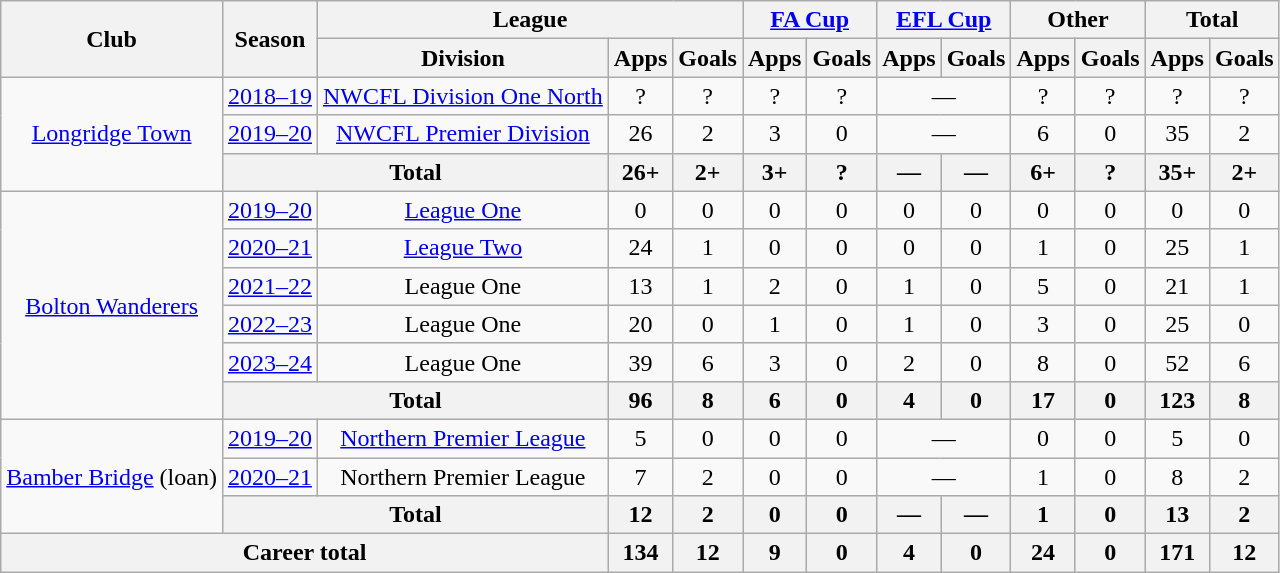<table class="wikitable" style="text-align:center;">
<tr>
<th rowspan="2">Club</th>
<th rowspan="2">Season</th>
<th colspan="3">League</th>
<th colspan="2"><a href='#'>FA Cup</a></th>
<th colspan="2"><a href='#'>EFL Cup</a></th>
<th colspan="2">Other</th>
<th colspan="2">Total</th>
</tr>
<tr>
<th>Division</th>
<th>Apps</th>
<th>Goals</th>
<th>Apps</th>
<th>Goals</th>
<th>Apps</th>
<th>Goals</th>
<th>Apps</th>
<th>Goals</th>
<th>Apps</th>
<th>Goals</th>
</tr>
<tr>
<td rowspan=3><a href='#'>Longridge Town</a></td>
<td><a href='#'>2018–19</a></td>
<td><a href='#'>NWCFL Division One North</a></td>
<td>?</td>
<td>?</td>
<td>?</td>
<td>?</td>
<td colspan=2>—</td>
<td>?</td>
<td>?</td>
<td>?</td>
<td>?</td>
</tr>
<tr>
<td><a href='#'>2019–20</a></td>
<td><a href='#'>NWCFL Premier Division</a></td>
<td>26</td>
<td>2</td>
<td>3</td>
<td>0</td>
<td colspan=2>—</td>
<td>6</td>
<td>0</td>
<td>35</td>
<td>2</td>
</tr>
<tr>
<th colspan="2">Total</th>
<th>26+</th>
<th>2+</th>
<th>3+</th>
<th>?</th>
<th>—</th>
<th>—</th>
<th>6+</th>
<th>?</th>
<th>35+</th>
<th>2+</th>
</tr>
<tr>
<td rowspan="6"><a href='#'>Bolton Wanderers</a></td>
<td><a href='#'>2019–20</a></td>
<td><a href='#'>League One</a></td>
<td>0</td>
<td>0</td>
<td>0</td>
<td>0</td>
<td>0</td>
<td>0</td>
<td>0</td>
<td>0</td>
<td>0</td>
<td>0</td>
</tr>
<tr>
<td><a href='#'>2020–21</a></td>
<td><a href='#'>League Two</a></td>
<td>24</td>
<td>1</td>
<td>0</td>
<td>0</td>
<td>0</td>
<td>0</td>
<td>1</td>
<td>0</td>
<td>25</td>
<td>1</td>
</tr>
<tr>
<td><a href='#'>2021–22</a></td>
<td>League One</td>
<td>13</td>
<td>1</td>
<td>2</td>
<td>0</td>
<td>1</td>
<td>0</td>
<td>5</td>
<td>0</td>
<td>21</td>
<td>1</td>
</tr>
<tr>
<td><a href='#'>2022–23</a></td>
<td>League One</td>
<td>20</td>
<td>0</td>
<td>1</td>
<td>0</td>
<td>1</td>
<td>0</td>
<td>3</td>
<td>0</td>
<td>25</td>
<td>0</td>
</tr>
<tr>
<td><a href='#'>2023–24</a></td>
<td>League One</td>
<td>39</td>
<td>6</td>
<td>3</td>
<td>0</td>
<td>2</td>
<td>0</td>
<td>8</td>
<td>0</td>
<td>52</td>
<td>6</td>
</tr>
<tr>
<th colspan="2">Total</th>
<th>96</th>
<th>8</th>
<th>6</th>
<th>0</th>
<th>4</th>
<th>0</th>
<th>17</th>
<th>0</th>
<th>123</th>
<th>8</th>
</tr>
<tr>
<td rowspan=3><a href='#'>Bamber Bridge</a> (loan)</td>
<td><a href='#'>2019–20</a></td>
<td><a href='#'>Northern Premier League</a></td>
<td>5</td>
<td>0</td>
<td>0</td>
<td>0</td>
<td colspan=2>—</td>
<td>0</td>
<td>0</td>
<td>5</td>
<td>0</td>
</tr>
<tr>
<td><a href='#'>2020–21</a></td>
<td>Northern Premier League</td>
<td>7</td>
<td>2</td>
<td>0</td>
<td>0</td>
<td colspan=2>—</td>
<td>1</td>
<td>0</td>
<td>8</td>
<td>2</td>
</tr>
<tr>
<th colspan="2">Total</th>
<th>12</th>
<th>2</th>
<th>0</th>
<th>0</th>
<th>—</th>
<th>—</th>
<th>1</th>
<th>0</th>
<th>13</th>
<th>2</th>
</tr>
<tr>
<th colspan="3">Career total</th>
<th>134</th>
<th>12</th>
<th>9</th>
<th>0</th>
<th>4</th>
<th>0</th>
<th>24</th>
<th>0</th>
<th>171</th>
<th>12</th>
</tr>
</table>
